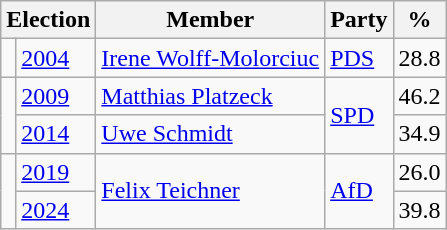<table class=wikitable>
<tr>
<th colspan=2>Election</th>
<th>Member</th>
<th>Party</th>
<th>%</th>
</tr>
<tr>
<td bgcolor=></td>
<td><a href='#'>2004</a></td>
<td><a href='#'>Irene Wolff-Molorciuc</a></td>
<td><a href='#'>PDS</a></td>
<td align=right>28.8</td>
</tr>
<tr>
<td rowspan=2 bgcolor=></td>
<td><a href='#'>2009</a></td>
<td><a href='#'>Matthias Platzeck</a></td>
<td rowspan=2><a href='#'>SPD</a></td>
<td align=right>46.2</td>
</tr>
<tr>
<td><a href='#'>2014</a></td>
<td><a href='#'>Uwe Schmidt</a></td>
<td align=right>34.9</td>
</tr>
<tr>
<td rowspan=2 bgcolor=></td>
<td><a href='#'>2019</a></td>
<td rowspan=2><a href='#'>Felix Teichner</a></td>
<td rowspan=2><a href='#'>AfD</a></td>
<td align=right>26.0</td>
</tr>
<tr>
<td><a href='#'>2024</a></td>
<td align=right>39.8</td>
</tr>
</table>
